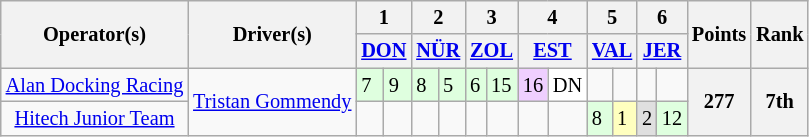<table class="wikitable" style="font-size: 85%">
<tr>
<th rowspan=2>Operator(s)</th>
<th rowspan=2>Driver(s)</th>
<th colspan=2>1</th>
<th colspan=2>2</th>
<th colspan=2>3</th>
<th colspan=2>4</th>
<th colspan=2>5</th>
<th colspan=2>6</th>
<th rowspan=2>Points</th>
<th rowspan=2>Rank</th>
</tr>
<tr>
<th colspan=2><a href='#'>DON</a></th>
<th colspan=2><a href='#'>NÜR</a></th>
<th colspan=2><a href='#'>ZOL</a></th>
<th colspan=2><a href='#'>EST</a></th>
<th colspan=2><a href='#'>VAL</a></th>
<th colspan=2><a href='#'>JER</a></th>
</tr>
<tr>
<td align=center><a href='#'>Alan Docking Racing</a></td>
<td rowspan=2> <a href='#'>Tristan Gommendy</a></td>
<td style="background:#dfffdf;">7</td>
<td style="background:#dfffdf;">9</td>
<td style="background:#dfffdf;">8</td>
<td style="background:#dfffdf;">5</td>
<td style="background:#dfffdf;">6</td>
<td style="background:#dfffdf;">15</td>
<td style="background:#efcfff;">16</td>
<td style="background:#ffffff;">DN</td>
<td></td>
<td></td>
<td></td>
<td></td>
<th rowspan=2>277</th>
<th rowspan=2>7th</th>
</tr>
<tr>
<td align=center><a href='#'>Hitech Junior Team</a></td>
<td></td>
<td></td>
<td></td>
<td></td>
<td></td>
<td></td>
<td></td>
<td></td>
<td style="background:#dfffdf;">8</td>
<td style="background:#ffffbf;">1</td>
<td style="background:#dfdfdf;">2</td>
<td style="background:#dfffdf;">12</td>
</tr>
</table>
